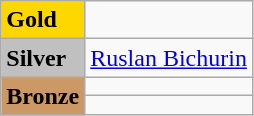<table class="wikitable">
<tr>
<td bgcolor="gold"><strong>Gold</strong></td>
<td></td>
</tr>
<tr>
<td bgcolor="silver"><strong>Silver</strong></td>
<td> <a href='#'>Ruslan Bichurin</a> </td>
</tr>
<tr>
<td rowspan="2" bgcolor="#cc9966"><strong>Bronze</strong></td>
<td></td>
</tr>
<tr>
<td></td>
</tr>
</table>
